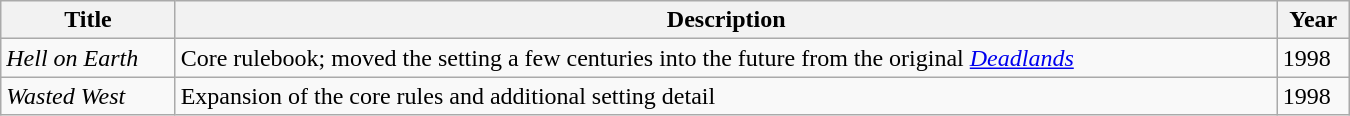<table class="wikitable" style="width: 900px">
<tr>
<th>Title</th>
<th>Description</th>
<th>Year</th>
</tr>
<tr>
<td><em>Hell on Earth</em></td>
<td>Core rulebook; moved the setting a few centuries into the future from the original <em><a href='#'>Deadlands</a></em></td>
<td>1998</td>
</tr>
<tr>
<td><em>Wasted West</em></td>
<td>Expansion of the core rules and additional setting detail</td>
<td>1998</td>
</tr>
</table>
